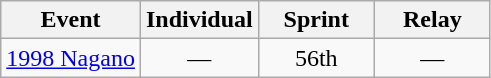<table class="wikitable" style="text-align: center;">
<tr>
<th>Event</th>
<th style="width:70px;">Individual</th>
<th style="width:70px;">Sprint</th>
<th style="width:70px;">Relay</th>
</tr>
<tr>
<td align=left> <a href='#'>1998 Nagano</a></td>
<td>—</td>
<td>56th</td>
<td>—</td>
</tr>
</table>
